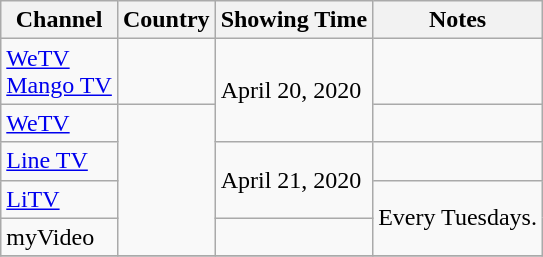<table class="wikitable">
<tr>
<th>Channel</th>
<th>Country</th>
<th>Showing Time</th>
<th>Notes</th>
</tr>
<tr>
<td><a href='#'>WeTV</a><br><a href='#'>Mango TV</a></td>
<td></td>
<td rowspan="2">April 20, 2020</td>
<td></td>
</tr>
<tr>
<td><a href='#'>WeTV</a></td>
<td rowspan="4"></td>
<td></td>
</tr>
<tr>
<td><a href='#'>Line TV</a></td>
<td rowspan="2">April 21, 2020</td>
<td></td>
</tr>
<tr>
<td><a href='#'>LiTV</a></td>
<td rowspan="2">Every Tuesdays.</td>
</tr>
<tr>
<td>myVideo</td>
<td></td>
</tr>
<tr>
</tr>
</table>
